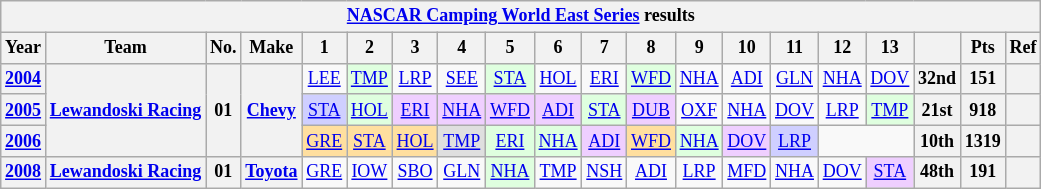<table class="wikitable" style="text-align:center; font-size:75%">
<tr>
<th colspan=20><a href='#'>NASCAR Camping World East Series</a> results</th>
</tr>
<tr>
<th>Year</th>
<th>Team</th>
<th>No.</th>
<th>Make</th>
<th>1</th>
<th>2</th>
<th>3</th>
<th>4</th>
<th>5</th>
<th>6</th>
<th>7</th>
<th>8</th>
<th>9</th>
<th>10</th>
<th>11</th>
<th>12</th>
<th>13</th>
<th></th>
<th>Pts</th>
<th>Ref</th>
</tr>
<tr>
<th><a href='#'>2004</a></th>
<th rowspan=3><a href='#'>Lewandoski Racing</a></th>
<th rowspan=3>01</th>
<th rowspan=3><a href='#'>Chevy</a></th>
<td><a href='#'>LEE</a></td>
<td style="background:#DFFFDF;"><a href='#'>TMP</a><br></td>
<td><a href='#'>LRP</a></td>
<td><a href='#'>SEE</a></td>
<td style="background:#DFFFDF;"><a href='#'>STA</a><br></td>
<td><a href='#'>HOL</a></td>
<td><a href='#'>ERI</a></td>
<td style="background:#DFFFDF;"><a href='#'>WFD</a><br></td>
<td><a href='#'>NHA</a></td>
<td><a href='#'>ADI</a></td>
<td><a href='#'>GLN</a></td>
<td><a href='#'>NHA</a></td>
<td><a href='#'>DOV</a></td>
<th>32nd</th>
<th>151</th>
<th></th>
</tr>
<tr>
<th><a href='#'>2005</a></th>
<td style="background:#CFCFFF;"><a href='#'>STA</a><br></td>
<td style="background:#DFFFDF;"><a href='#'>HOL</a><br></td>
<td style="background:#EFCFFF;"><a href='#'>ERI</a><br></td>
<td style="background:#EFCFFF;"><a href='#'>NHA</a><br></td>
<td style="background:#EFCFFF;"><a href='#'>WFD</a><br></td>
<td style="background:#EFCFFF;"><a href='#'>ADI</a><br></td>
<td style="background:#DFFFDF;"><a href='#'>STA</a><br></td>
<td style="background:#EFCFFF;"><a href='#'>DUB</a><br></td>
<td><a href='#'>OXF</a></td>
<td><a href='#'>NHA</a></td>
<td><a href='#'>DOV</a></td>
<td><a href='#'>LRP</a></td>
<td style="background:#DFFFDF;"><a href='#'>TMP</a><br></td>
<th>21st</th>
<th>918</th>
<th></th>
</tr>
<tr>
<th><a href='#'>2006</a></th>
<td style="background:#FFDF9F;"><a href='#'>GRE</a><br></td>
<td style="background:#FFDF9F;"><a href='#'>STA</a><br></td>
<td style="background:#FFDF9F;"><a href='#'>HOL</a><br></td>
<td style="background:#DFDFDF;"><a href='#'>TMP</a><br></td>
<td style="background:#DFFFDF;"><a href='#'>ERI</a><br></td>
<td style="background:#DFFFDF;"><a href='#'>NHA</a><br></td>
<td style="background:#EFCFFF;"><a href='#'>ADI</a><br></td>
<td style="background:#FFDF9F;"><a href='#'>WFD</a><br></td>
<td style="background:#DFFFDF;"><a href='#'>NHA</a><br></td>
<td style="background:#EFCFFF;"><a href='#'>DOV</a><br></td>
<td style="background:#CFCFFF;"><a href='#'>LRP</a><br></td>
<td colspan=2></td>
<th>10th</th>
<th>1319</th>
<th></th>
</tr>
<tr>
<th><a href='#'>2008</a></th>
<th><a href='#'>Lewandoski Racing</a></th>
<th>01</th>
<th><a href='#'>Toyota</a></th>
<td><a href='#'>GRE</a></td>
<td><a href='#'>IOW</a></td>
<td><a href='#'>SBO</a></td>
<td><a href='#'>GLN</a></td>
<td style="background:#DFFFDF;"><a href='#'>NHA</a><br></td>
<td><a href='#'>TMP</a></td>
<td><a href='#'>NSH</a></td>
<td><a href='#'>ADI</a></td>
<td><a href='#'>LRP</a></td>
<td><a href='#'>MFD</a></td>
<td><a href='#'>NHA</a></td>
<td><a href='#'>DOV</a></td>
<td style="background:#EFCFFF;"><a href='#'>STA</a><br></td>
<th>48th</th>
<th>191</th>
<th></th>
</tr>
</table>
